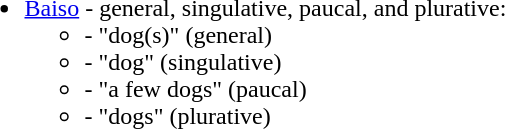<table>
<tr>
<td><br><ul><li><a href='#'>Baiso</a> - general, singulative, paucal, and plurative:<ul><li> - "dog(s)" (general)</li><li> - "dog" (singulative)</li><li> - "a few dogs" (paucal)</li><li> - "dogs" (plurative)</li></ul></li></ul></td>
</tr>
</table>
